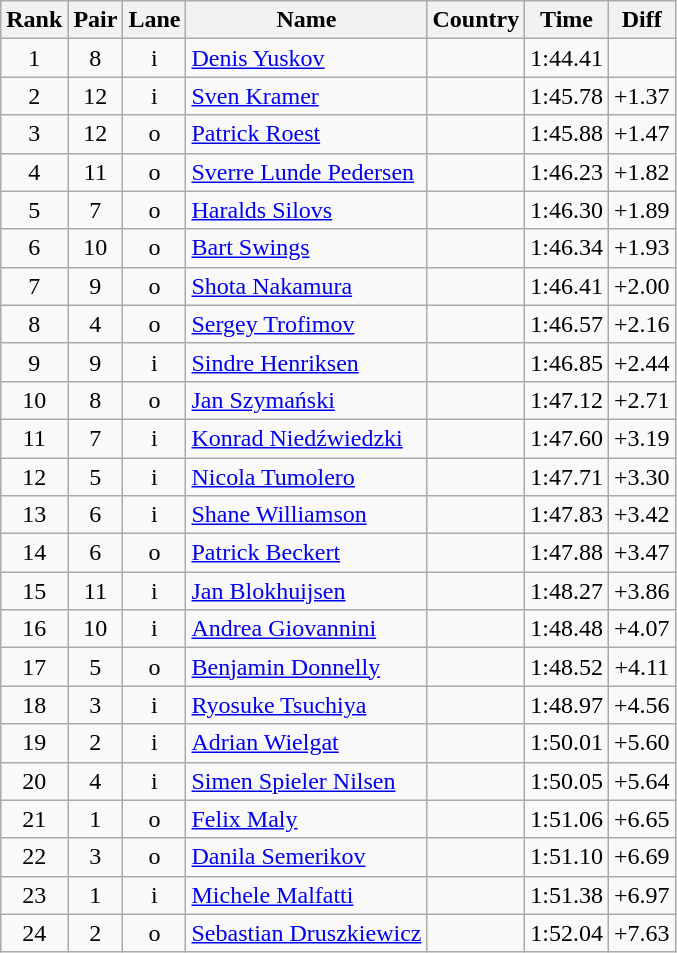<table class="wikitable sortable" style="text-align:center">
<tr>
<th>Rank</th>
<th>Pair</th>
<th>Lane</th>
<th>Name</th>
<th>Country</th>
<th>Time</th>
<th>Diff</th>
</tr>
<tr>
<td>1</td>
<td>8</td>
<td>i</td>
<td align=left><a href='#'>Denis Yuskov</a></td>
<td align=left></td>
<td>1:44.41</td>
<td></td>
</tr>
<tr>
<td>2</td>
<td>12</td>
<td>i</td>
<td align=left><a href='#'>Sven Kramer</a></td>
<td align=left></td>
<td>1:45.78</td>
<td>+1.37</td>
</tr>
<tr>
<td>3</td>
<td>12</td>
<td>o</td>
<td align=left><a href='#'>Patrick Roest</a></td>
<td align=left></td>
<td>1:45.88</td>
<td>+1.47</td>
</tr>
<tr>
<td>4</td>
<td>11</td>
<td>o</td>
<td align=left><a href='#'>Sverre Lunde Pedersen</a></td>
<td align=left></td>
<td>1:46.23</td>
<td>+1.82</td>
</tr>
<tr>
<td>5</td>
<td>7</td>
<td>o</td>
<td align=left><a href='#'>Haralds Silovs</a></td>
<td align=left></td>
<td>1:46.30</td>
<td>+1.89</td>
</tr>
<tr>
<td>6</td>
<td>10</td>
<td>o</td>
<td align=left><a href='#'>Bart Swings</a></td>
<td align=left></td>
<td>1:46.34</td>
<td>+1.93</td>
</tr>
<tr>
<td>7</td>
<td>9</td>
<td>o</td>
<td align=left><a href='#'>Shota Nakamura</a></td>
<td align=left></td>
<td>1:46.41</td>
<td>+2.00</td>
</tr>
<tr>
<td>8</td>
<td>4</td>
<td>o</td>
<td align=left><a href='#'>Sergey Trofimov</a></td>
<td align=left></td>
<td>1:46.57</td>
<td>+2.16</td>
</tr>
<tr>
<td>9</td>
<td>9</td>
<td>i</td>
<td align=left><a href='#'>Sindre Henriksen</a></td>
<td align=left></td>
<td>1:46.85</td>
<td>+2.44</td>
</tr>
<tr>
<td>10</td>
<td>8</td>
<td>o</td>
<td align=left><a href='#'>Jan Szymański</a></td>
<td align=left></td>
<td>1:47.12</td>
<td>+2.71</td>
</tr>
<tr>
<td>11</td>
<td>7</td>
<td>i</td>
<td align=left><a href='#'>Konrad Niedźwiedzki</a></td>
<td align=left></td>
<td>1:47.60</td>
<td>+3.19</td>
</tr>
<tr>
<td>12</td>
<td>5</td>
<td>i</td>
<td align=left><a href='#'>Nicola Tumolero</a></td>
<td align=left></td>
<td>1:47.71</td>
<td>+3.30</td>
</tr>
<tr>
<td>13</td>
<td>6</td>
<td>i</td>
<td align=left><a href='#'>Shane Williamson</a></td>
<td align=left></td>
<td>1:47.83</td>
<td>+3.42</td>
</tr>
<tr>
<td>14</td>
<td>6</td>
<td>o</td>
<td align=left><a href='#'>Patrick Beckert</a></td>
<td align=left></td>
<td>1:47.88</td>
<td>+3.47</td>
</tr>
<tr>
<td>15</td>
<td>11</td>
<td>i</td>
<td align=left><a href='#'>Jan Blokhuijsen</a></td>
<td align=left></td>
<td>1:48.27</td>
<td>+3.86</td>
</tr>
<tr>
<td>16</td>
<td>10</td>
<td>i</td>
<td align=left><a href='#'>Andrea Giovannini</a></td>
<td align=left></td>
<td>1:48.48</td>
<td>+4.07</td>
</tr>
<tr>
<td>17</td>
<td>5</td>
<td>o</td>
<td align=left><a href='#'>Benjamin Donnelly</a></td>
<td align=left></td>
<td>1:48.52</td>
<td>+4.11</td>
</tr>
<tr>
<td>18</td>
<td>3</td>
<td>i</td>
<td align=left><a href='#'>Ryosuke Tsuchiya</a></td>
<td align=left></td>
<td>1:48.97</td>
<td>+4.56</td>
</tr>
<tr>
<td>19</td>
<td>2</td>
<td>i</td>
<td align=left><a href='#'>Adrian Wielgat</a></td>
<td align=left></td>
<td>1:50.01</td>
<td>+5.60</td>
</tr>
<tr>
<td>20</td>
<td>4</td>
<td>i</td>
<td align=left><a href='#'>Simen Spieler Nilsen</a></td>
<td align=left></td>
<td>1:50.05</td>
<td>+5.64</td>
</tr>
<tr>
<td>21</td>
<td>1</td>
<td>o</td>
<td align=left><a href='#'>Felix Maly</a></td>
<td align=left></td>
<td>1:51.06</td>
<td>+6.65</td>
</tr>
<tr>
<td>22</td>
<td>3</td>
<td>o</td>
<td align=left><a href='#'>Danila Semerikov</a></td>
<td align=left></td>
<td>1:51.10</td>
<td>+6.69</td>
</tr>
<tr>
<td>23</td>
<td>1</td>
<td>i</td>
<td align=left><a href='#'>Michele Malfatti</a></td>
<td align=left></td>
<td>1:51.38</td>
<td>+6.97</td>
</tr>
<tr>
<td>24</td>
<td>2</td>
<td>o</td>
<td align=left><a href='#'>Sebastian Druszkiewicz</a></td>
<td align=left></td>
<td>1:52.04</td>
<td>+7.63</td>
</tr>
</table>
